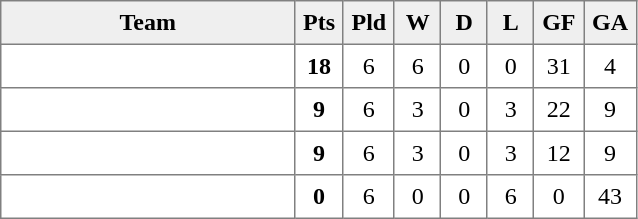<table style=border-collapse:collapse border=1 cellspacing=0 cellpadding=5>
<tr align=center bgcolor=#efefef>
<th width=185>Team</th>
<th width=20>Pts</th>
<th width=20>Pld</th>
<th width=20>W</th>
<th width=20>D</th>
<th width=20>L</th>
<th width=20>GF</th>
<th width=20>GA</th>
</tr>
<tr align=center>
<td align=left><strong></strong></td>
<td><strong>18</strong></td>
<td>6</td>
<td>6</td>
<td>0</td>
<td>0</td>
<td>31</td>
<td>4</td>
</tr>
<tr align=center>
<td align=left></td>
<td><strong>9</strong></td>
<td>6</td>
<td>3</td>
<td>0</td>
<td>3</td>
<td>22</td>
<td>9</td>
</tr>
<tr align=center>
<td align=left></td>
<td><strong>9</strong></td>
<td>6</td>
<td>3</td>
<td>0</td>
<td>3</td>
<td>12</td>
<td>9</td>
</tr>
<tr align=center>
<td align=left></td>
<td><strong>0</strong></td>
<td>6</td>
<td>0</td>
<td>0</td>
<td>6</td>
<td>0</td>
<td>43</td>
</tr>
</table>
